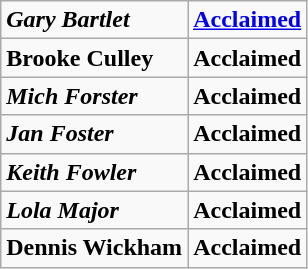<table class="wikitable">
<tr>
<td><strong><em>Gary Bartlet</em></strong></td>
<td><strong><a href='#'>Acclaimed</a></strong></td>
</tr>
<tr>
<td><strong>Brooke Culley</strong></td>
<td><strong>Acclaimed</strong></td>
</tr>
<tr>
<td><strong><em>Mich Forster</em></strong></td>
<td><strong>Acclaimed</strong></td>
</tr>
<tr>
<td><strong><em>Jan Foster</em></strong></td>
<td><strong>Acclaimed</strong></td>
</tr>
<tr>
<td><strong><em>Keith Fowler</em></strong></td>
<td><strong>Acclaimed</strong></td>
</tr>
<tr>
<td><strong><em>Lola Major</em></strong></td>
<td><strong>Acclaimed</strong></td>
</tr>
<tr>
<td><strong>Dennis Wickham</strong></td>
<td><strong>Acclaimed</strong></td>
</tr>
</table>
